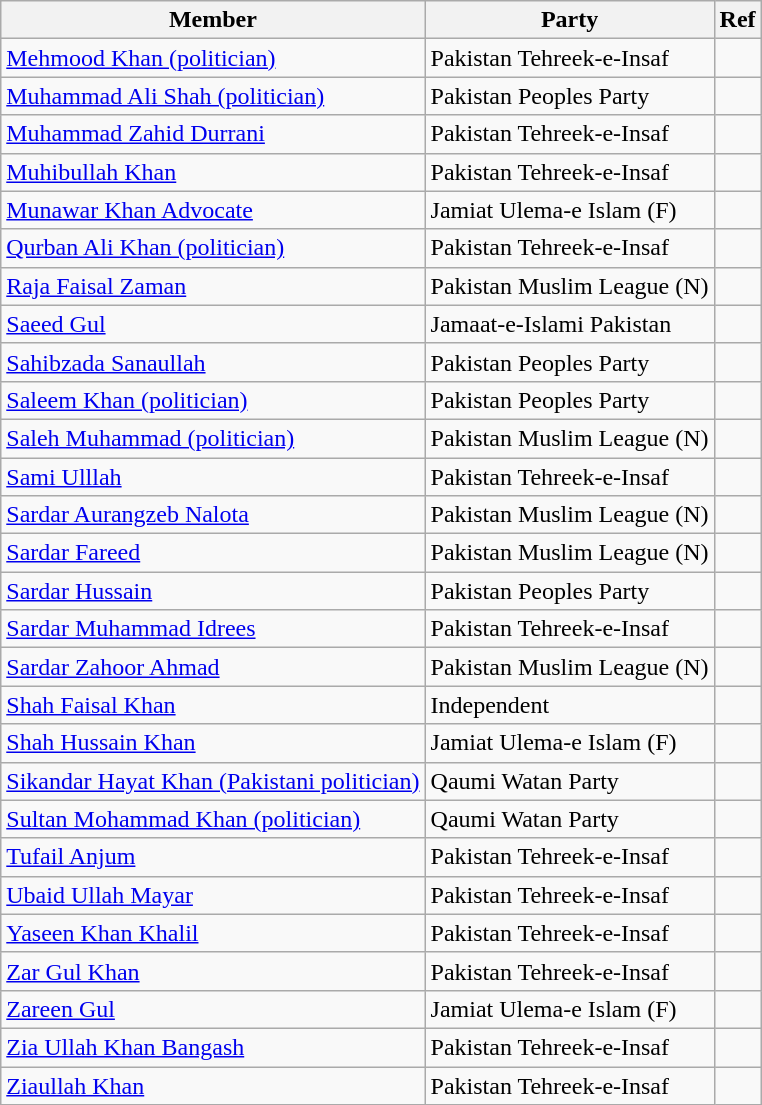<table class="wikitable">
<tr>
<th>Member</th>
<th>Party</th>
<th>Ref</th>
</tr>
<tr>
<td><a href='#'>Mehmood Khan (politician)</a></td>
<td>Pakistan Tehreek-e-Insaf</td>
<td></td>
</tr>
<tr>
<td><a href='#'>Muhammad Ali Shah (politician)</a></td>
<td>Pakistan Peoples Party</td>
<td></td>
</tr>
<tr>
<td><a href='#'>Muhammad Zahid Durrani</a></td>
<td>Pakistan Tehreek-e-Insaf</td>
<td></td>
</tr>
<tr>
<td><a href='#'>Muhibullah Khan</a></td>
<td>Pakistan Tehreek-e-Insaf</td>
<td></td>
</tr>
<tr>
<td><a href='#'>Munawar Khan Advocate</a></td>
<td>Jamiat Ulema-e Islam (F)</td>
<td></td>
</tr>
<tr>
<td><a href='#'>Qurban Ali Khan (politician)</a></td>
<td>Pakistan Tehreek-e-Insaf</td>
<td></td>
</tr>
<tr>
<td><a href='#'>Raja Faisal Zaman</a></td>
<td>Pakistan Muslim League (N)</td>
<td></td>
</tr>
<tr>
<td><a href='#'>Saeed Gul</a></td>
<td>Jamaat-e-Islami Pakistan</td>
<td></td>
</tr>
<tr>
<td><a href='#'>Sahibzada Sanaullah</a></td>
<td>Pakistan Peoples Party</td>
<td></td>
</tr>
<tr>
<td><a href='#'>Saleem Khan (politician)</a></td>
<td>Pakistan Peoples Party</td>
<td></td>
</tr>
<tr>
<td><a href='#'>Saleh Muhammad (politician)</a></td>
<td>Pakistan Muslim League (N)</td>
<td></td>
</tr>
<tr>
<td><a href='#'>Sami Ulllah</a></td>
<td>Pakistan Tehreek-e-Insaf</td>
<td></td>
</tr>
<tr>
<td><a href='#'>Sardar Aurangzeb Nalota</a></td>
<td>Pakistan Muslim League (N)</td>
<td></td>
</tr>
<tr>
<td><a href='#'>Sardar Fareed</a></td>
<td>Pakistan Muslim League (N)</td>
<td></td>
</tr>
<tr>
<td><a href='#'>Sardar Hussain</a></td>
<td>Pakistan Peoples Party</td>
<td></td>
</tr>
<tr>
<td><a href='#'>Sardar Muhammad Idrees</a></td>
<td>Pakistan Tehreek-e-Insaf</td>
<td></td>
</tr>
<tr>
<td><a href='#'>Sardar Zahoor Ahmad</a></td>
<td>Pakistan Muslim League (N)</td>
<td></td>
</tr>
<tr>
<td><a href='#'>Shah Faisal Khan</a></td>
<td>Independent</td>
<td></td>
</tr>
<tr>
<td><a href='#'>Shah Hussain Khan</a></td>
<td>Jamiat Ulema-e Islam (F)</td>
<td></td>
</tr>
<tr>
<td><a href='#'>Sikandar Hayat Khan (Pakistani politician)</a></td>
<td>Qaumi Watan Party</td>
<td></td>
</tr>
<tr>
<td><a href='#'>Sultan Mohammad Khan (politician)</a></td>
<td>Qaumi Watan Party</td>
<td></td>
</tr>
<tr>
<td><a href='#'>Tufail Anjum</a></td>
<td>Pakistan Tehreek-e-Insaf</td>
<td></td>
</tr>
<tr>
<td><a href='#'>Ubaid Ullah Mayar</a></td>
<td>Pakistan Tehreek-e-Insaf</td>
<td></td>
</tr>
<tr>
<td><a href='#'>Yaseen Khan Khalil</a></td>
<td>Pakistan Tehreek-e-Insaf</td>
<td></td>
</tr>
<tr>
<td><a href='#'>Zar Gul Khan</a></td>
<td>Pakistan Tehreek-e-Insaf</td>
<td></td>
</tr>
<tr>
<td><a href='#'>Zareen Gul</a></td>
<td>Jamiat Ulema-e Islam (F)</td>
<td></td>
</tr>
<tr>
<td><a href='#'>Zia Ullah Khan Bangash</a></td>
<td>Pakistan Tehreek-e-Insaf</td>
<td></td>
</tr>
<tr>
<td><a href='#'>Ziaullah Khan</a></td>
<td>Pakistan Tehreek-e-Insaf</td>
<td></td>
</tr>
</table>
